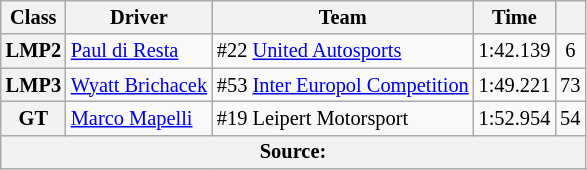<table class="wikitable" style="font-size:85%;">
<tr>
<th>Class</th>
<th>Driver</th>
<th>Team</th>
<th>Time</th>
<th></th>
</tr>
<tr>
<th>LMP2</th>
<td> <a href='#'>Paul di Resta</a></td>
<td> #22 <a href='#'>United Autosports</a></td>
<td>1:42.139</td>
<td align="center">6</td>
</tr>
<tr>
<th>LMP3</th>
<td> <a href='#'>Wyatt Brichacek</a></td>
<td> #53 <a href='#'>Inter Europol Competition</a></td>
<td>1:49.221</td>
<td align="center">73</td>
</tr>
<tr>
<th>GT</th>
<td> <a href='#'>Marco Mapelli</a></td>
<td> #19 Leipert Motorsport</td>
<td>1:52.954</td>
<td align="center">54</td>
</tr>
<tr>
<th colspan="5">Source:</th>
</tr>
</table>
